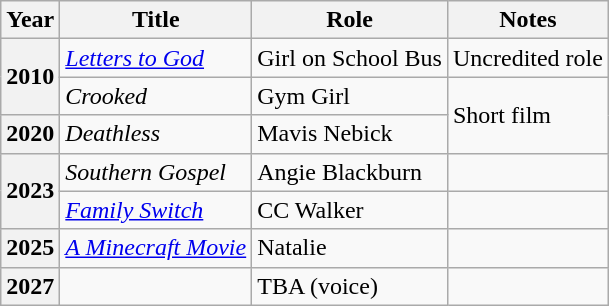<table class="wikitable plainrowheaders sortable">
<tr>
<th scope="col">Year</th>
<th scope="col">Title</th>
<th scope="col">Role</th>
<th scope="col">Notes</th>
</tr>
<tr>
<th scope="row" rowspan="2">2010</th>
<td><em><a href='#'>Letters to God</a></em></td>
<td>Girl on School Bus</td>
<td>Uncredited role</td>
</tr>
<tr>
<td><em>Crooked</em></td>
<td>Gym Girl</td>
<td rowspan="2">Short film</td>
</tr>
<tr>
<th scope="row">2020</th>
<td><em>Deathless</em></td>
<td>Mavis Nebick</td>
</tr>
<tr>
<th scope="row" rowspan="2">2023</th>
<td><em>Southern Gospel</em></td>
<td>Angie Blackburn</td>
<td></td>
</tr>
<tr>
<td><em><a href='#'>Family Switch</a></em></td>
<td>CC Walker</td>
<td></td>
</tr>
<tr>
<th scope="row">2025</th>
<td><em><a href='#'>A Minecraft Movie</a></em></td>
<td>Natalie</td>
<td></td>
</tr>
<tr>
<th scope="row">2027</th>
<td></td>
<td>TBA (voice)</td>
<td></td>
</tr>
</table>
